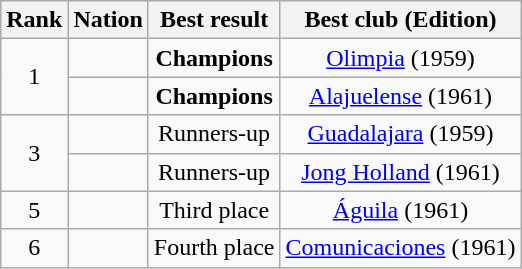<table class="wikitable" style="text-align: center;">
<tr>
<th>Rank</th>
<th>Nation</th>
<th>Best result</th>
<th>Best club (Edition)</th>
</tr>
<tr>
<td rowspan=2>1</td>
<td></td>
<td><strong>Champions</strong></td>
<td><a href='#'>Olimpia</a> (1959)</td>
</tr>
<tr>
<td></td>
<td><strong>Champions</strong></td>
<td><a href='#'>Alajuelense</a> (1961)</td>
</tr>
<tr>
<td rowspan=2>3</td>
<td></td>
<td>Runners-up</td>
<td><a href='#'>Guadalajara</a> (1959)</td>
</tr>
<tr>
<td></td>
<td>Runners-up</td>
<td><a href='#'>Jong Holland</a> (1961)</td>
</tr>
<tr>
<td>5</td>
<td></td>
<td>Third place</td>
<td><a href='#'>Águila</a> (1961)</td>
</tr>
<tr>
<td>6</td>
<td></td>
<td>Fourth place</td>
<td><a href='#'>Comunicaciones</a> (1961)</td>
</tr>
</table>
